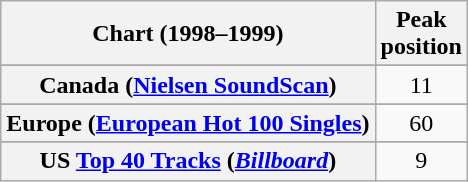<table class="wikitable sortable plainrowheaders" style="text-align:center">
<tr>
<th scope="col">Chart (1998–1999)</th>
<th scope="col">Peak<br>position</th>
</tr>
<tr>
</tr>
<tr>
</tr>
<tr>
<th scope="row">Canada (<a href='#'>Nielsen SoundScan</a>)</th>
<td>11</td>
</tr>
<tr>
</tr>
<tr>
<th scope="row">Europe (<a href='#'>European Hot 100 Singles</a>)</th>
<td>60</td>
</tr>
<tr>
</tr>
<tr>
</tr>
<tr>
</tr>
<tr>
</tr>
<tr>
</tr>
<tr>
</tr>
<tr>
</tr>
<tr>
</tr>
<tr>
</tr>
<tr>
</tr>
<tr>
</tr>
<tr>
</tr>
<tr>
</tr>
<tr>
<th scope="row">US <a href='#'>Top 40 Tracks</a> (<em><a href='#'>Billboard</a></em>)</th>
<td>9</td>
</tr>
</table>
